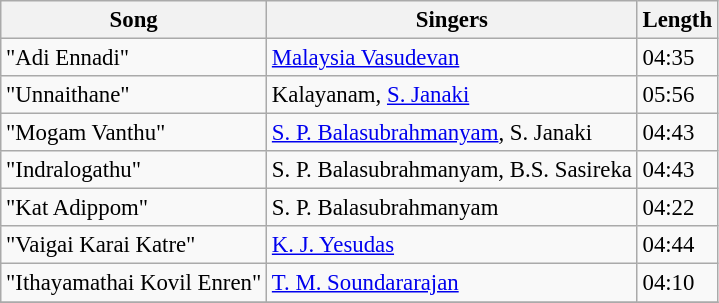<table class="wikitable" style="font-size:95%;">
<tr>
<th>Song</th>
<th>Singers</th>
<th>Length</th>
</tr>
<tr>
<td>"Adi Ennadi"</td>
<td><a href='#'>Malaysia Vasudevan</a></td>
<td>04:35</td>
</tr>
<tr>
<td>"Unnaithane"</td>
<td>Kalayanam, <a href='#'>S. Janaki</a></td>
<td>05:56</td>
</tr>
<tr>
<td>"Mogam Vanthu"</td>
<td><a href='#'>S. P. Balasubrahmanyam</a>, S. Janaki</td>
<td>04:43</td>
</tr>
<tr>
<td>"Indralogathu"</td>
<td>S. P. Balasubrahmanyam, B.S. Sasireka</td>
<td>04:43</td>
</tr>
<tr>
<td>"Kat Adippom"</td>
<td>S. P. Balasubrahmanyam</td>
<td>04:22</td>
</tr>
<tr>
<td>"Vaigai Karai Katre"</td>
<td><a href='#'>K. J. Yesudas</a></td>
<td>04:44</td>
</tr>
<tr>
<td>"Ithayamathai Kovil Enren"</td>
<td><a href='#'>T. M. Soundararajan</a></td>
<td>04:10</td>
</tr>
<tr>
</tr>
</table>
